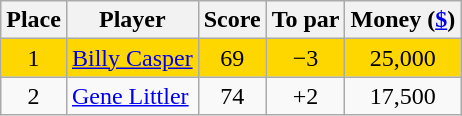<table class="wikitable">
<tr>
<th>Place</th>
<th>Player</th>
<th>Score</th>
<th>To par</th>
<th>Money (<a href='#'>$</a>)</th>
</tr>
<tr style="background:gold">
<td align=center>1</td>
<td> <a href='#'>Billy Casper</a></td>
<td align=center>69</td>
<td align=center>−3</td>
<td align=center>25,000</td>
</tr>
<tr>
<td align=center>2</td>
<td> <a href='#'>Gene Littler</a></td>
<td align=center>74</td>
<td align=center>+2</td>
<td align=center>17,500</td>
</tr>
</table>
